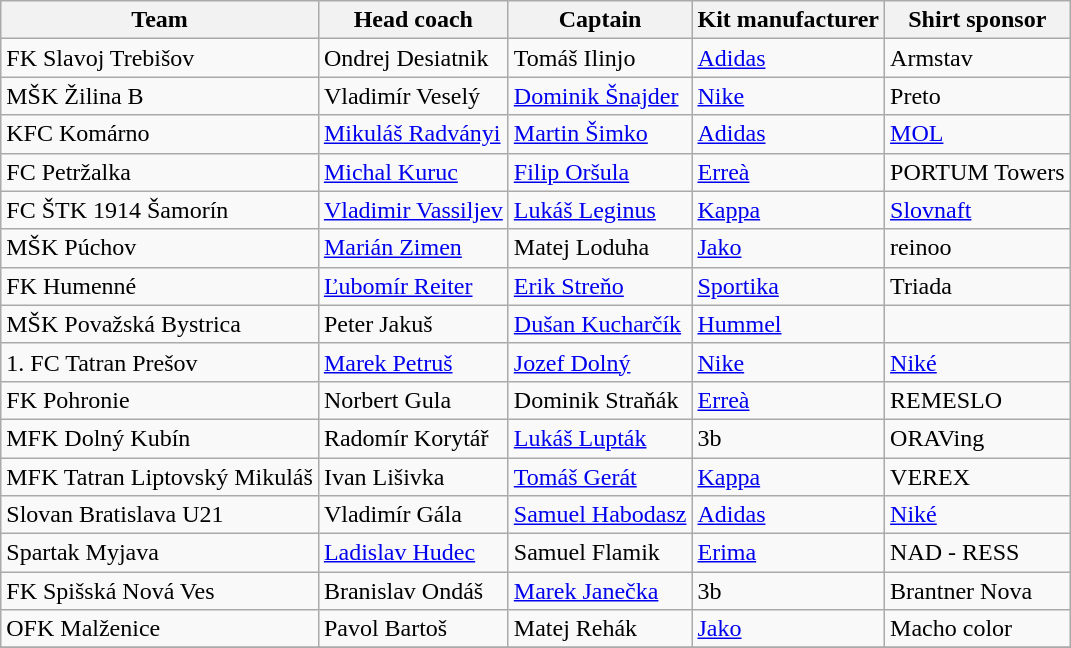<table class="wikitable sortable" style="text-align: left;">
<tr>
<th>Team</th>
<th>Head coach</th>
<th>Captain</th>
<th>Kit manufacturer</th>
<th>Shirt sponsor</th>
</tr>
<tr>
<td>FK Slavoj Trebišov</td>
<td> Ondrej Desiatnik</td>
<td> Tomáš Ilinjo</td>
<td> <a href='#'>Adidas</a></td>
<td>Armstav</td>
</tr>
<tr>
<td>MŠK Žilina B</td>
<td> Vladimír Veselý</td>
<td> <a href='#'>Dominik Šnajder</a></td>
<td> <a href='#'>Nike</a></td>
<td>Preto</td>
</tr>
<tr>
<td>KFC Komárno</td>
<td> <a href='#'>Mikuláš Radványi</a></td>
<td> <a href='#'>Martin Šimko</a></td>
<td> <a href='#'>Adidas</a></td>
<td><a href='#'>MOL</a></td>
</tr>
<tr>
<td>FC Petržalka</td>
<td> <a href='#'>Michal Kuruc</a></td>
<td> <a href='#'>Filip Oršula</a></td>
<td> <a href='#'>Erreà</a></td>
<td>PORTUM Towers</td>
</tr>
<tr>
<td>FC ŠTK 1914 Šamorín</td>
<td> <a href='#'>Vladimir Vassiljev</a></td>
<td> <a href='#'>Lukáš Leginus</a></td>
<td> <a href='#'>Kappa</a></td>
<td><a href='#'>Slovnaft</a></td>
</tr>
<tr>
<td>MŠK Púchov</td>
<td> <a href='#'>Marián Zimen</a></td>
<td> Matej Loduha</td>
<td> <a href='#'>Jako</a></td>
<td>reinoo</td>
</tr>
<tr>
<td>FK Humenné</td>
<td> <a href='#'>Ľubomír Reiter</a></td>
<td> <a href='#'>Erik Streňo</a></td>
<td> <a href='#'>Sportika</a></td>
<td>Triada</td>
</tr>
<tr>
<td>MŠK Považská Bystrica</td>
<td> Peter Jakuš</td>
<td> <a href='#'>Dušan Kucharčík</a></td>
<td> <a href='#'>Hummel</a></td>
<td></td>
</tr>
<tr>
<td>1. FC Tatran Prešov</td>
<td> <a href='#'>Marek Petruš</a></td>
<td> <a href='#'>Jozef Dolný</a></td>
<td> <a href='#'>Nike</a></td>
<td><a href='#'>Niké</a> </td>
</tr>
<tr>
<td>FK Pohronie</td>
<td> Norbert Gula</td>
<td> Dominik Straňák</td>
<td> <a href='#'>Erreà</a></td>
<td>REMESLO</td>
</tr>
<tr>
<td>MFK Dolný Kubín</td>
<td> Radomír Korytář</td>
<td> <a href='#'>Lukáš Lupták</a></td>
<td> 3b</td>
<td>ORAVing</td>
</tr>
<tr>
<td>MFK Tatran Liptovský Mikuláš</td>
<td> Ivan Lišivka</td>
<td> <a href='#'>Tomáš Gerát</a></td>
<td> <a href='#'>Kappa</a></td>
<td>VEREX</td>
</tr>
<tr>
<td>Slovan Bratislava U21</td>
<td> Vladimír Gála</td>
<td> <a href='#'>Samuel Habodasz</a></td>
<td> <a href='#'>Adidas</a></td>
<td><a href='#'>Niké</a></td>
</tr>
<tr>
<td>Spartak Myjava</td>
<td> <a href='#'>Ladislav Hudec</a></td>
<td> Samuel Flamik</td>
<td> <a href='#'>Erima</a></td>
<td>NAD - RESS</td>
</tr>
<tr>
<td>FK Spišská Nová Ves</td>
<td> Branislav Ondáš</td>
<td> <a href='#'>Marek Janečka</a></td>
<td> 3b</td>
<td>Brantner Nova</td>
</tr>
<tr>
<td>OFK Malženice</td>
<td> Pavol Bartoš</td>
<td> Matej Rehák</td>
<td> <a href='#'>Jako</a></td>
<td>Macho color</td>
</tr>
<tr>
</tr>
</table>
